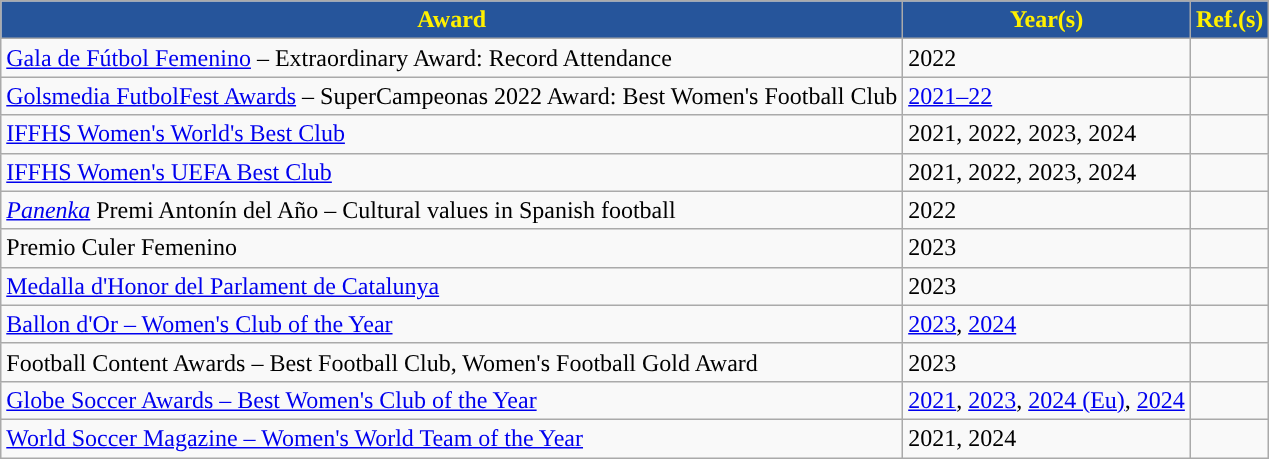<table class="wikitable">
<tr>
<th style="background:#26559B; color:#FFF000; ">Award</th>
<th style="background:#26559B; color:#FFF000; ">Year(s)</th>
<th style="background:#26559B; color:#FFF000; ">Ref.(s)</th>
</tr>
<tr>
<td><a href='#'>Gala de Fútbol Femenino</a> – Extraordinary Award: Record Attendance</td>
<td>2022</td>
<td style="text-align:center"></td>
</tr>
<tr>
<td><a href='#'>Golsmedia FutbolFest Awards</a> – SuperCampeonas 2022 Award: Best Women's Football Club</td>
<td><a href='#'>2021–22</a></td>
<td style="text-align:center"></td>
</tr>
<tr>
<td><a href='#'>IFFHS Women's World's Best Club</a></td>
<td>2021, 2022, 2023, 2024</td>
<td style="text-align:center"></td>
</tr>
<tr>
<td><a href='#'>IFFHS Women's UEFA Best Club</a></td>
<td>2021, 2022, 2023, 2024</td>
<td style="text-align:center"></td>
</tr>
<tr>
<td><em><a href='#'>Panenka</a></em> Premi Antonín del Año – Cultural values in Spanish football</td>
<td>2022</td>
<td style="text-align:center"></td>
</tr>
<tr>
<td>Premio Culer Femenino</td>
<td>2023</td>
<td style="text-align:center"></td>
</tr>
<tr>
<td><a href='#'>Medalla d'Honor del Parlament de Catalunya</a></td>
<td>2023</td>
<td style="text-align:center"></td>
</tr>
<tr>
<td><a href='#'>Ballon d'Or – Women's Club of the Year</a></td>
<td><a href='#'>2023</a>, <a href='#'>2024</a></td>
<td style="text-align:center"></td>
</tr>
<tr>
<td>Football Content Awards – Best Football Club, Women's Football Gold Award</td>
<td>2023</td>
<td style="text-align:center"></td>
</tr>
<tr>
<td><a href='#'>Globe Soccer Awards – Best Women's Club of the Year</a></td>
<td><a href='#'>2021</a>, <a href='#'>2023</a>, <a href='#'>2024 (Eu)</a>, <a href='#'>2024</a></td>
<td style="text-align:center"></td>
</tr>
<tr>
<td><a href='#'>World Soccer Magazine – Women's World Team of the Year</a></td>
<td>2021, 2024</td>
<td style="text-align:center"></td>
</tr>
</table>
